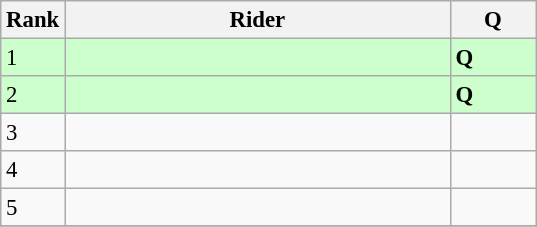<table class="wikitable" style="font-size:95%" style="text-align:center">
<tr>
<th>Rank</th>
<th width=250>Rider</th>
<th width=50>Q</th>
</tr>
<tr bgcolor=ccffcc>
<td>1</td>
<td align=left></td>
<td><strong>Q</strong></td>
</tr>
<tr bgcolor=ccffcc>
<td>2</td>
<td align=left></td>
<td><strong>Q</strong></td>
</tr>
<tr>
<td>3</td>
<td align=left></td>
<td></td>
</tr>
<tr>
<td>4</td>
<td align=left></td>
<td></td>
</tr>
<tr>
<td>5</td>
<td align=left></td>
<td></td>
</tr>
<tr>
</tr>
</table>
